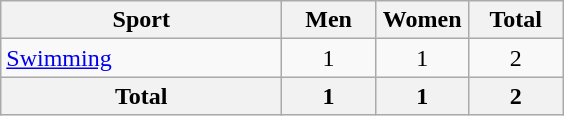<table class="wikitable sortable" style="text-align:center;">
<tr>
<th width=180>Sport</th>
<th width=55>Men</th>
<th width=55>Women</th>
<th width=55>Total</th>
</tr>
<tr>
<td align=left><a href='#'>Swimming</a></td>
<td>1</td>
<td>1</td>
<td>2</td>
</tr>
<tr>
<th>Total</th>
<th>1</th>
<th>1</th>
<th>2</th>
</tr>
</table>
